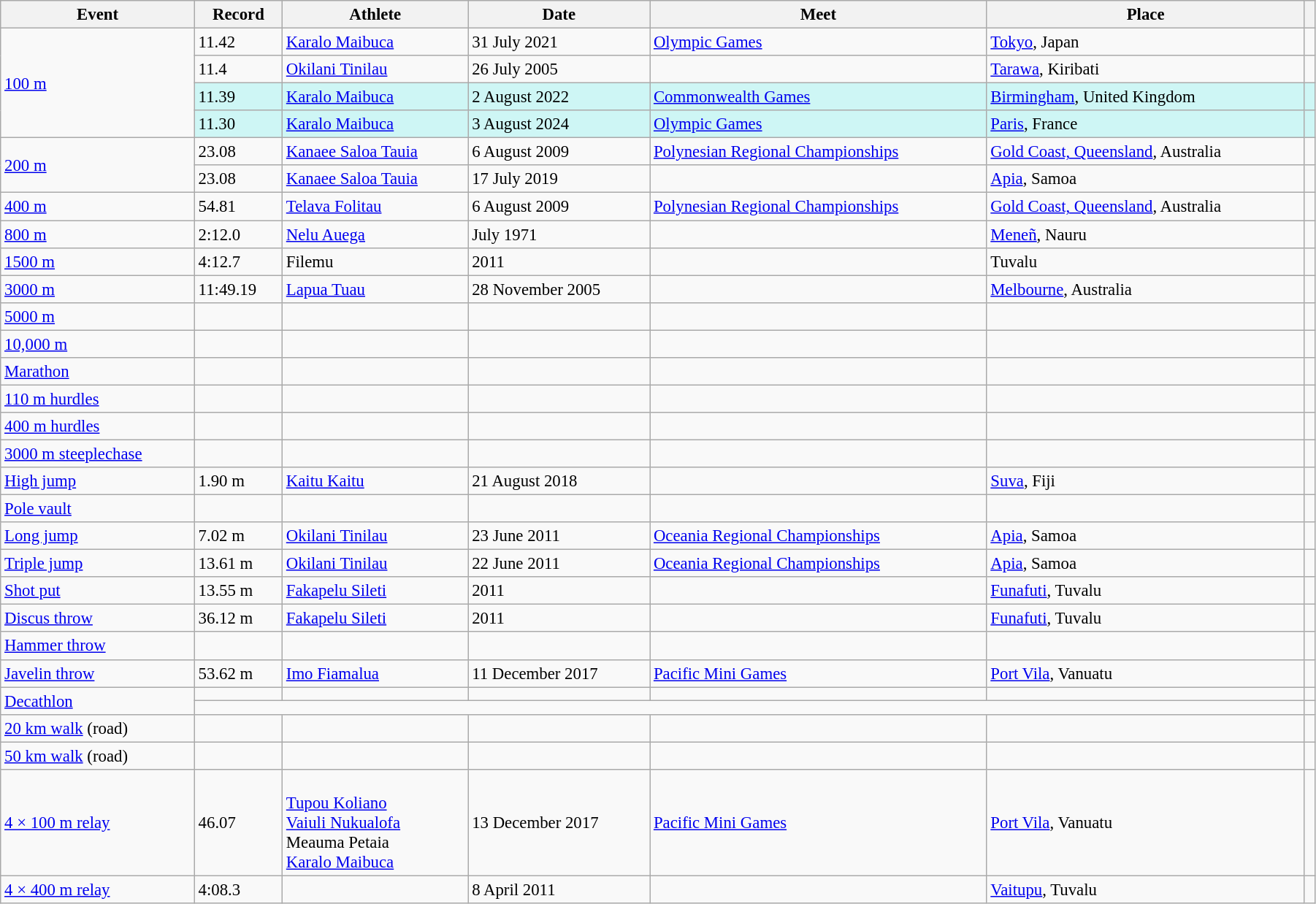<table class="wikitable" style="font-size:95%; width: 95%;">
<tr>
<th>Event</th>
<th>Record</th>
<th>Athlete</th>
<th>Date</th>
<th>Meet</th>
<th>Place</th>
<th></th>
</tr>
<tr>
<td rowspan=4><a href='#'>100 m</a></td>
<td>11.42 </td>
<td><a href='#'>Karalo Maibuca</a></td>
<td>31 July 2021</td>
<td><a href='#'>Olympic Games</a></td>
<td><a href='#'>Tokyo</a>, Japan</td>
<td></td>
</tr>
<tr>
<td>11.4 </td>
<td><a href='#'>Okilani Tinilau</a></td>
<td>26 July 2005</td>
<td></td>
<td><a href='#'>Tarawa</a>, Kiribati</td>
<td></td>
</tr>
<tr bgcolor=#CEF6F5>
<td>11.39 </td>
<td><a href='#'>Karalo Maibuca</a></td>
<td>2 August 2022</td>
<td><a href='#'>Commonwealth Games</a></td>
<td><a href='#'>Birmingham</a>, United Kingdom</td>
<td></td>
</tr>
<tr bgcolor=#CEF6F5>
<td>11.30 </td>
<td><a href='#'>Karalo Maibuca</a></td>
<td>3 August 2024</td>
<td><a href='#'>Olympic Games</a></td>
<td><a href='#'>Paris</a>, France</td>
<td></td>
</tr>
<tr>
<td rowspan=2><a href='#'>200 m</a></td>
<td>23.08 </td>
<td><a href='#'>Kanaee Saloa Tauia</a></td>
<td>6 August 2009</td>
<td><a href='#'>Polynesian Regional Championships</a></td>
<td><a href='#'>Gold Coast, Queensland</a>, Australia</td>
<td></td>
</tr>
<tr>
<td>23.08 </td>
<td><a href='#'>Kanaee Saloa Tauia</a></td>
<td>17 July 2019</td>
<td></td>
<td><a href='#'>Apia</a>, Samoa</td>
<td></td>
</tr>
<tr>
<td><a href='#'>400 m</a></td>
<td>54.81</td>
<td><a href='#'>Telava Folitau</a></td>
<td>6 August 2009</td>
<td><a href='#'>Polynesian Regional Championships</a></td>
<td><a href='#'>Gold Coast, Queensland</a>, Australia</td>
<td></td>
</tr>
<tr>
<td><a href='#'>800 m</a></td>
<td>2:12.0</td>
<td><a href='#'>Nelu Auega</a></td>
<td>July 1971</td>
<td></td>
<td><a href='#'>Meneñ</a>, Nauru</td>
<td></td>
</tr>
<tr>
<td><a href='#'>1500 m</a></td>
<td>4:12.7</td>
<td>Filemu</td>
<td>2011</td>
<td></td>
<td>Tuvalu</td>
<td></td>
</tr>
<tr>
<td><a href='#'>3000 m</a></td>
<td>11:49.19</td>
<td><a href='#'>Lapua Tuau</a></td>
<td>28 November 2005</td>
<td></td>
<td><a href='#'>Melbourne</a>, Australia</td>
<td></td>
</tr>
<tr>
<td><a href='#'>5000 m</a></td>
<td></td>
<td></td>
<td></td>
<td></td>
<td></td>
<td></td>
</tr>
<tr>
<td><a href='#'>10,000 m</a></td>
<td></td>
<td></td>
<td></td>
<td></td>
<td></td>
<td></td>
</tr>
<tr>
<td><a href='#'>Marathon</a></td>
<td></td>
<td></td>
<td></td>
<td></td>
<td></td>
<td></td>
</tr>
<tr>
<td><a href='#'>110 m hurdles</a></td>
<td></td>
<td></td>
<td></td>
<td></td>
<td></td>
<td></td>
</tr>
<tr>
<td><a href='#'>400 m hurdles</a></td>
<td></td>
<td></td>
<td></td>
<td></td>
<td></td>
<td></td>
</tr>
<tr>
<td><a href='#'>3000 m steeplechase</a></td>
<td></td>
<td></td>
<td></td>
<td></td>
<td></td>
<td></td>
</tr>
<tr>
<td><a href='#'>High jump</a></td>
<td>1.90 m</td>
<td><a href='#'>Kaitu Kaitu</a></td>
<td>21 August 2018</td>
<td></td>
<td><a href='#'>Suva</a>, Fiji</td>
<td></td>
</tr>
<tr>
<td><a href='#'>Pole vault</a></td>
<td></td>
<td></td>
<td></td>
<td></td>
<td></td>
<td></td>
</tr>
<tr>
<td><a href='#'>Long jump</a></td>
<td>7.02 m </td>
<td><a href='#'>Okilani Tinilau</a></td>
<td>23 June 2011</td>
<td><a href='#'>Oceania Regional Championships</a></td>
<td><a href='#'>Apia</a>, Samoa</td>
<td></td>
</tr>
<tr>
<td><a href='#'>Triple jump</a></td>
<td>13.61 m </td>
<td><a href='#'>Okilani Tinilau</a></td>
<td>22 June 2011</td>
<td><a href='#'>Oceania Regional Championships</a></td>
<td><a href='#'>Apia</a>, Samoa</td>
<td></td>
</tr>
<tr>
<td><a href='#'>Shot put</a></td>
<td>13.55 m</td>
<td><a href='#'>Fakapelu Sileti</a></td>
<td>2011</td>
<td></td>
<td><a href='#'>Funafuti</a>, Tuvalu</td>
<td></td>
</tr>
<tr>
<td><a href='#'>Discus throw</a></td>
<td>36.12 m</td>
<td><a href='#'>Fakapelu Sileti</a></td>
<td>2011</td>
<td></td>
<td><a href='#'>Funafuti</a>, Tuvalu</td>
<td></td>
</tr>
<tr>
<td><a href='#'>Hammer throw</a></td>
<td></td>
<td></td>
<td></td>
<td></td>
<td></td>
<td></td>
</tr>
<tr>
<td><a href='#'>Javelin throw</a></td>
<td>53.62 m</td>
<td><a href='#'>Imo Fiamalua</a></td>
<td>11 December 2017</td>
<td><a href='#'>Pacific Mini Games</a></td>
<td><a href='#'>Port Vila</a>, Vanuatu</td>
<td></td>
</tr>
<tr>
<td rowspan=2><a href='#'>Decathlon</a></td>
<td></td>
<td></td>
<td></td>
<td></td>
<td></td>
<td></td>
</tr>
<tr>
<td colspan=5></td>
<td></td>
</tr>
<tr>
<td><a href='#'>20 km walk</a> (road)</td>
<td></td>
<td></td>
<td></td>
<td></td>
<td></td>
<td></td>
</tr>
<tr>
<td><a href='#'>50 km walk</a> (road)</td>
<td></td>
<td></td>
<td></td>
<td></td>
<td></td>
<td></td>
</tr>
<tr>
<td><a href='#'>4 × 100 m relay</a></td>
<td>46.07</td>
<td><br><a href='#'>Tupou Koliano</a><br><a href='#'>Vaiuli Nukualofa</a><br>Meauma Petaia<br><a href='#'>Karalo Maibuca</a></td>
<td>13 December 2017</td>
<td><a href='#'>Pacific Mini Games</a></td>
<td><a href='#'>Port Vila</a>, Vanuatu</td>
<td></td>
</tr>
<tr>
<td><a href='#'>4 × 400 m relay</a></td>
<td>4:08.3</td>
<td></td>
<td>8 April 2011</td>
<td></td>
<td><a href='#'>Vaitupu</a>, Tuvalu</td>
<td></td>
</tr>
</table>
